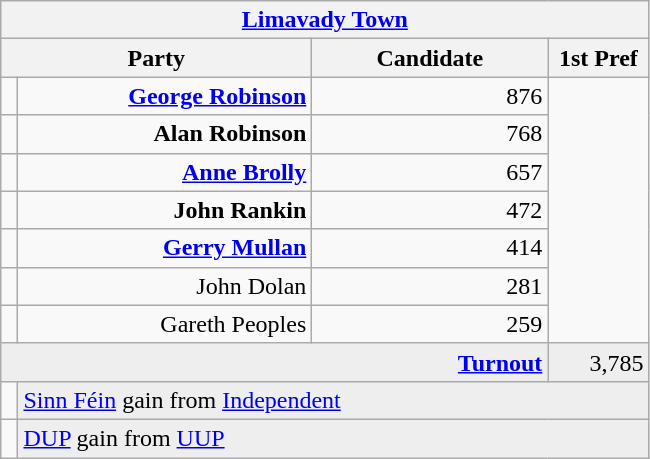<table class="wikitable">
<tr>
<th colspan="4" align="center"><a href='#'>Limavady Town</a></th>
</tr>
<tr>
<th colspan="2" align="center" width=200>Party</th>
<th width=150>Candidate</th>
<th width=60>1st Pref</th>
</tr>
<tr>
<td></td>
<td align="right"><strong><a href='#'>George Robinson</a></strong></td>
<td align="right">876</td>
</tr>
<tr>
<td></td>
<td align="right"><strong>Alan Robinson</strong></td>
<td align="right">768</td>
</tr>
<tr>
<td></td>
<td align="right"><strong><a href='#'>Anne Brolly</a></strong></td>
<td align="right">657</td>
</tr>
<tr>
<td></td>
<td align="right"><strong>John Rankin</strong></td>
<td align="right">472</td>
</tr>
<tr>
<td></td>
<td align="right"><strong><a href='#'>Gerry Mullan</a></strong></td>
<td align="right">414</td>
</tr>
<tr>
<td></td>
<td align="right">John Dolan</td>
<td align="right">281</td>
</tr>
<tr>
<td></td>
<td align="right">Gareth Peoples</td>
<td align="right">259</td>
</tr>
<tr bgcolor="EEEEEE">
<td colspan=3 align="right"><strong><a href='#'>Turnout</a></strong></td>
<td align="right">3,785</td>
</tr>
<tr>
<td bgcolor=></td>
<td colspan=3 bgcolor="EEEEEE"><a href='#'>Sinn Féin</a> gain from <a href='#'>Independent</a></td>
</tr>
<tr>
<td bgcolor=></td>
<td colspan=3 bgcolor="EEEEEE"><a href='#'>DUP</a> gain from <a href='#'>UUP</a></td>
</tr>
</table>
